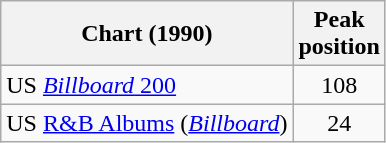<table Class = "wikitable sortable">
<tr>
<th>Chart (1990)</th>
<th>Peak<br>position</th>
</tr>
<tr>
<td>US <a href='#'><em>Billboard</em> 200</a></td>
<td align=center>108</td>
</tr>
<tr>
<td>US <a href='#'>R&B Albums</a> (<em><a href='#'>Billboard</a></em>)</td>
<td align=center>24</td>
</tr>
</table>
